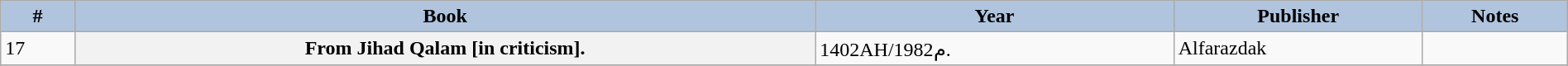<table class="wikitable sortable plainrowheaders" align="center" style="width:100%;margin:auto;">
<tr>
<th scope="col" style="background:#B0C4DE;">#</th>
<th scope="col" style="background:#B0C4DE;">Book</th>
<th scope="col" style="background:#B0C4DE;">Year</th>
<th scope="col" style="background:#B0C4DE;">Publisher</th>
<th scope="col" style="background:#B0C4DE;" class="unsortable">Notes</th>
</tr>
<tr>
<td>17</td>
<th scope="row">From Jihad Qalam [in criticism].</th>
<td>1402AH/1982م.</td>
<td>Alfarazdak</td>
<td></td>
</tr>
<tr>
</tr>
</table>
